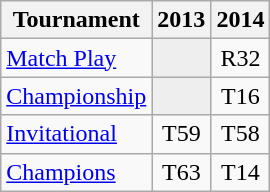<table class="wikitable" style="text-align:center;">
<tr>
<th>Tournament</th>
<th>2013</th>
<th>2014</th>
</tr>
<tr>
<td align="left"><a href='#'>Match Play</a></td>
<td style="background:#eeeeee;"></td>
<td>R32</td>
</tr>
<tr>
<td align="left"><a href='#'>Championship</a></td>
<td style="background:#eeeeee;"></td>
<td>T16</td>
</tr>
<tr>
<td align="left"><a href='#'>Invitational</a></td>
<td>T59</td>
<td>T58</td>
</tr>
<tr>
<td align="left"><a href='#'>Champions</a></td>
<td>T63</td>
<td>T14</td>
</tr>
</table>
